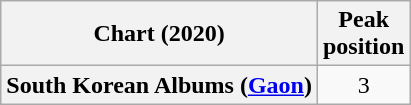<table class="wikitable plainrowheaders" style="text-align:center">
<tr>
<th scope="col">Chart (2020)</th>
<th scope="col">Peak<br>position</th>
</tr>
<tr>
<th scope="row">South Korean Albums (<a href='#'>Gaon</a>)</th>
<td>3</td>
</tr>
</table>
